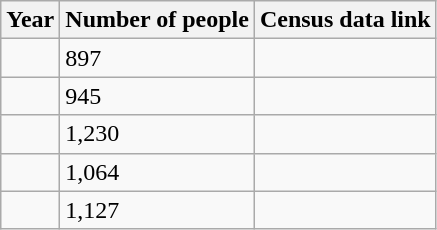<table class="wikitable" border="1">
<tr>
<th>Year</th>
<th>Number of people</th>
<th>Census data link</th>
</tr>
<tr>
<td></td>
<td>897</td>
<td></td>
</tr>
<tr>
<td></td>
<td>945</td>
<td></td>
</tr>
<tr>
<td></td>
<td>1,230</td>
<td></td>
</tr>
<tr>
<td></td>
<td>1,064</td>
<td></td>
</tr>
<tr>
<td></td>
<td>1,127</td>
<td></td>
</tr>
</table>
